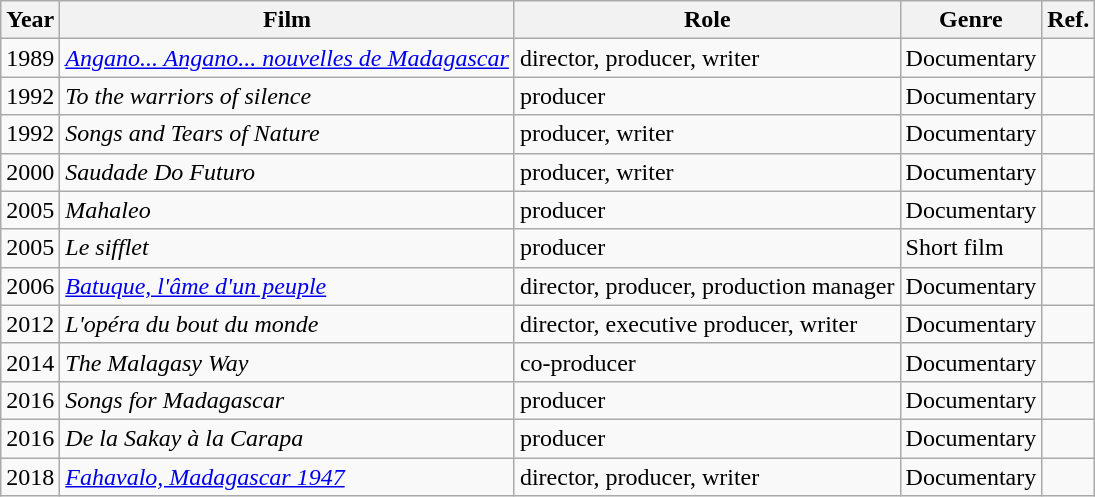<table class="wikitable">
<tr>
<th>Year</th>
<th>Film</th>
<th>Role</th>
<th>Genre</th>
<th>Ref.</th>
</tr>
<tr>
<td>1989</td>
<td><em><a href='#'>Angano... Angano... nouvelles de Madagascar</a></em></td>
<td>director, producer, writer</td>
<td>Documentary</td>
<td></td>
</tr>
<tr>
<td>1992</td>
<td><em>To the warriors of silence</em></td>
<td>producer</td>
<td>Documentary</td>
<td></td>
</tr>
<tr>
<td>1992</td>
<td><em>Songs and Tears of Nature</em></td>
<td>producer, writer</td>
<td>Documentary</td>
<td></td>
</tr>
<tr>
<td>2000</td>
<td><em>Saudade Do Futuro</em></td>
<td>producer, writer</td>
<td>Documentary</td>
<td></td>
</tr>
<tr>
<td>2005</td>
<td><em>Mahaleo</em></td>
<td>producer</td>
<td>Documentary</td>
<td></td>
</tr>
<tr>
<td>2005</td>
<td><em>Le sifflet</em></td>
<td>producer</td>
<td>Short film</td>
<td></td>
</tr>
<tr>
<td>2006</td>
<td><em><a href='#'>Batuque, l'âme d'un peuple</a></em></td>
<td>director, producer, production manager</td>
<td>Documentary</td>
<td></td>
</tr>
<tr>
<td>2012</td>
<td><em>L'opéra du bout du monde</em></td>
<td>director, executive producer, writer</td>
<td>Documentary</td>
<td></td>
</tr>
<tr>
<td>2014</td>
<td><em>The Malagasy Way</em></td>
<td>co-producer</td>
<td>Documentary</td>
<td></td>
</tr>
<tr>
<td>2016</td>
<td><em>Songs for Madagascar</em></td>
<td>producer</td>
<td>Documentary</td>
<td></td>
</tr>
<tr>
<td>2016</td>
<td><em>De la Sakay à la Carapa</em></td>
<td>producer</td>
<td>Documentary</td>
<td></td>
</tr>
<tr>
<td>2018</td>
<td><em><a href='#'>Fahavalo, Madagascar 1947</a></em></td>
<td>director, producer, writer</td>
<td>Documentary</td>
<td></td>
</tr>
</table>
